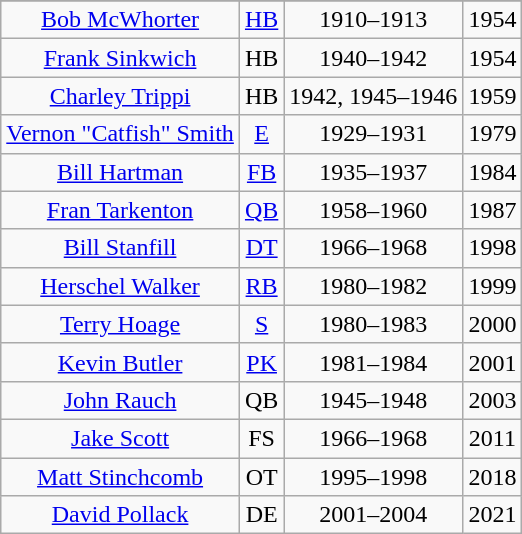<table class="wikitable" style="text-align:center">
<tr>
</tr>
<tr>
<td><a href='#'>Bob McWhorter</a></td>
<td><a href='#'>HB</a></td>
<td>1910–1913</td>
<td>1954</td>
</tr>
<tr>
<td><a href='#'>Frank Sinkwich</a></td>
<td>HB</td>
<td>1940–1942</td>
<td>1954</td>
</tr>
<tr>
<td><a href='#'>Charley Trippi</a></td>
<td>HB</td>
<td>1942, 1945–1946</td>
<td>1959</td>
</tr>
<tr>
<td><a href='#'>Vernon "Catfish" Smith</a></td>
<td><a href='#'>E</a></td>
<td>1929–1931</td>
<td>1979</td>
</tr>
<tr>
<td><a href='#'>Bill Hartman</a></td>
<td><a href='#'>FB</a></td>
<td>1935–1937</td>
<td>1984</td>
</tr>
<tr>
<td><a href='#'>Fran Tarkenton</a></td>
<td><a href='#'>QB</a></td>
<td>1958–1960</td>
<td>1987</td>
</tr>
<tr>
<td><a href='#'>Bill Stanfill</a></td>
<td><a href='#'>DT</a></td>
<td>1966–1968</td>
<td>1998</td>
</tr>
<tr>
<td><a href='#'>Herschel Walker</a></td>
<td><a href='#'>RB</a></td>
<td>1980–1982</td>
<td>1999</td>
</tr>
<tr>
<td><a href='#'>Terry Hoage</a></td>
<td><a href='#'>S</a></td>
<td>1980–1983</td>
<td>2000</td>
</tr>
<tr>
<td><a href='#'>Kevin Butler</a></td>
<td><a href='#'>PK</a></td>
<td>1981–1984</td>
<td>2001</td>
</tr>
<tr>
<td><a href='#'>John Rauch</a></td>
<td>QB</td>
<td>1945–1948</td>
<td>2003</td>
</tr>
<tr>
<td><a href='#'>Jake Scott</a></td>
<td>FS</td>
<td>1966–1968</td>
<td>2011</td>
</tr>
<tr>
<td><a href='#'>Matt Stinchcomb</a></td>
<td>OT</td>
<td>1995–1998</td>
<td>2018</td>
</tr>
<tr>
<td><a href='#'>David Pollack</a></td>
<td>DE</td>
<td>2001–2004</td>
<td>2021</td>
</tr>
</table>
